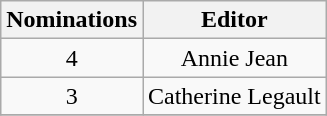<table class="wikitable" style="text-align:center;">
<tr>
<th scope="col" width="10">Nominations</th>
<th scope="col" align="center">Editor</th>
</tr>
<tr>
<td rowspan="1" style="text-align:center;">4</td>
<td>Annie Jean</td>
</tr>
<tr>
<td rowspan="1" style="text-align:center;">3</td>
<td>Catherine Legault</td>
</tr>
<tr>
</tr>
</table>
